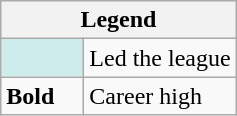<table class="wikitable mw-collapsible">
<tr>
<th colspan="2">Legend</th>
</tr>
<tr>
<td style="background:#cfecec; width:3em;"></td>
<td>Led the league</td>
</tr>
<tr>
<td><strong>Bold</strong></td>
<td>Career high</td>
</tr>
</table>
